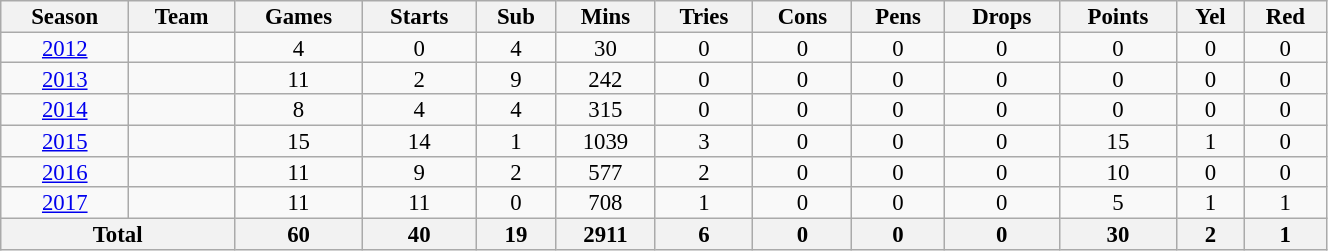<table class="wikitable" style="text-align:center; line-height:90%; font-size:95%; width:70%;">
<tr>
<th>Season</th>
<th>Team</th>
<th>Games</th>
<th>Starts</th>
<th>Sub</th>
<th>Mins</th>
<th>Tries</th>
<th>Cons</th>
<th>Pens</th>
<th>Drops</th>
<th>Points</th>
<th>Yel</th>
<th>Red</th>
</tr>
<tr>
<td><a href='#'>2012</a></td>
<td></td>
<td>4</td>
<td>0</td>
<td>4</td>
<td>30</td>
<td>0</td>
<td>0</td>
<td>0</td>
<td>0</td>
<td>0</td>
<td>0</td>
<td>0</td>
</tr>
<tr>
<td><a href='#'>2013</a></td>
<td></td>
<td>11</td>
<td>2</td>
<td>9</td>
<td>242</td>
<td>0</td>
<td>0</td>
<td>0</td>
<td>0</td>
<td>0</td>
<td>0</td>
<td>0</td>
</tr>
<tr>
<td><a href='#'>2014</a></td>
<td></td>
<td>8</td>
<td>4</td>
<td>4</td>
<td>315</td>
<td>0</td>
<td>0</td>
<td>0</td>
<td>0</td>
<td>0</td>
<td>0</td>
<td>0</td>
</tr>
<tr>
<td><a href='#'>2015</a></td>
<td></td>
<td>15</td>
<td>14</td>
<td>1</td>
<td>1039</td>
<td>3</td>
<td>0</td>
<td>0</td>
<td>0</td>
<td>15</td>
<td>1</td>
<td>0</td>
</tr>
<tr>
<td><a href='#'>2016</a></td>
<td></td>
<td>11</td>
<td>9</td>
<td>2</td>
<td>577</td>
<td>2</td>
<td>0</td>
<td>0</td>
<td>0</td>
<td>10</td>
<td>0</td>
<td>0</td>
</tr>
<tr>
<td><a href='#'>2017</a></td>
<td></td>
<td>11</td>
<td>11</td>
<td>0</td>
<td>708</td>
<td>1</td>
<td>0</td>
<td>0</td>
<td>0</td>
<td>5</td>
<td>1</td>
<td>1</td>
</tr>
<tr>
<th colspan="2">Total</th>
<th>60</th>
<th>40</th>
<th>19</th>
<th>2911</th>
<th>6</th>
<th>0</th>
<th>0</th>
<th>0</th>
<th>30</th>
<th>2</th>
<th>1</th>
</tr>
</table>
